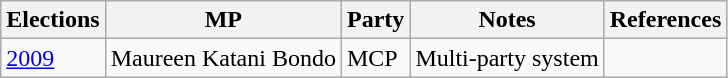<table class="wikitable">
<tr>
<th>Elections</th>
<th>MP</th>
<th>Party</th>
<th>Notes</th>
<th>References</th>
</tr>
<tr>
<td><a href='#'>2009</a></td>
<td>Maureen Katani Bondo</td>
<td>MCP</td>
<td>Multi-party system</td>
<td></td>
</tr>
</table>
